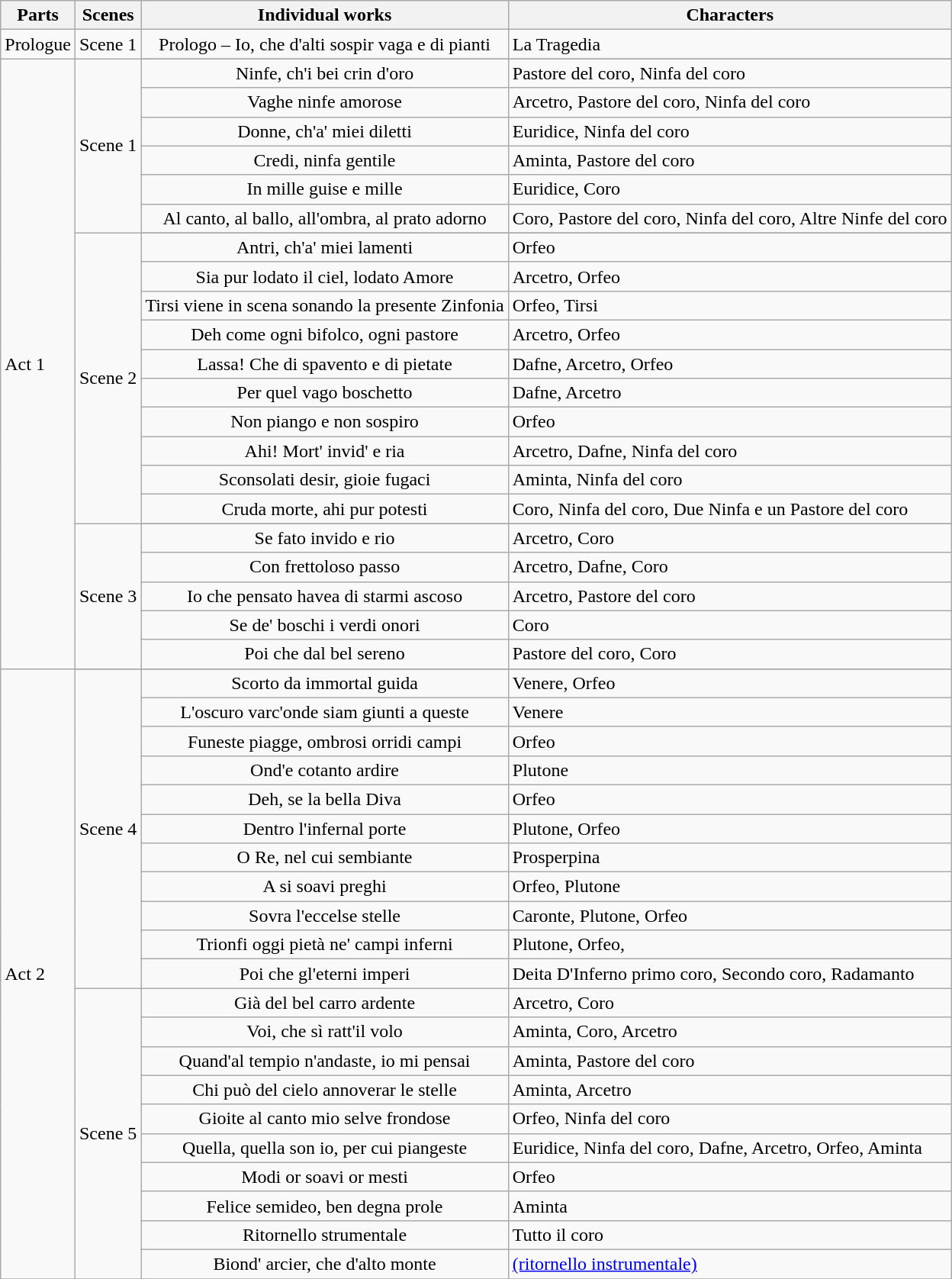<table class="wikitable">
<tr>
<th>Parts</th>
<th>Scenes</th>
<th>Individual works</th>
<th>Characters</th>
</tr>
<tr>
<td>Prologue</td>
<td>Scene 1</td>
<td align="center">Prologo – Io, che d'alti sospir vaga e di pianti</td>
<td>La Tragedia</td>
</tr>
<tr>
<td Rowspan="24">Act 1</td>
<td Rowspan="7">Scene 1</td>
</tr>
<tr>
<td align="center">Ninfe, ch'i bei crin d'oro</td>
<td>Pastore del coro, Ninfa del coro</td>
</tr>
<tr>
<td align="center">Vaghe ninfe amorose</td>
<td>Arcetro, Pastore del coro, Ninfa del coro</td>
</tr>
<tr>
<td align="center">Donne, ch'a' miei diletti</td>
<td>Euridice, Ninfa del coro</td>
</tr>
<tr>
<td align="center">Credi, ninfa gentile</td>
<td>Aminta, Pastore del coro</td>
</tr>
<tr>
<td align="center">In mille guise e mille</td>
<td>Euridice, Coro</td>
</tr>
<tr>
<td align="center">Al canto, al ballo, all'ombra, al prato adorno</td>
<td>Coro, Pastore del coro, Ninfa del coro, Altre Ninfe del coro</td>
</tr>
<tr>
<td Rowspan="11">Scene 2</td>
</tr>
<tr>
<td align="center">Antri, ch'a' miei lamenti</td>
<td>Orfeo</td>
</tr>
<tr>
<td align="center">Sia pur lodato il ciel, lodato Amore</td>
<td>Arcetro, Orfeo</td>
</tr>
<tr>
<td align="center">Tirsi viene in scena sonando la presente Zinfonia</td>
<td>Orfeo, Tirsi</td>
</tr>
<tr>
<td align="center">Deh come ogni bifolco, ogni pastore</td>
<td>Arcetro, Orfeo</td>
</tr>
<tr>
<td align="center">Lassa! Che di spavento e di pietate</td>
<td>Dafne, Arcetro, Orfeo</td>
</tr>
<tr>
<td align="center">Per quel vago boschetto</td>
<td>Dafne, Arcetro</td>
</tr>
<tr>
<td align="center">Non piango e non sospiro</td>
<td>Orfeo</td>
</tr>
<tr>
<td align="center">Ahi! Mort' invid' e ria</td>
<td>Arcetro, Dafne, Ninfa del coro</td>
</tr>
<tr>
<td align="center">Sconsolati desir, gioie fugaci</td>
<td>Aminta, Ninfa del coro</td>
</tr>
<tr>
<td align="center">Cruda morte, ahi pur potesti</td>
<td>Coro, Ninfa del coro, Due Ninfa e un Pastore del coro</td>
</tr>
<tr>
<td Rowspan="6">Scene 3</td>
</tr>
<tr>
<td align="center">Se fato invido e rio</td>
<td>Arcetro, Coro</td>
</tr>
<tr>
<td align="center">Con frettoloso passo</td>
<td>Arcetro, Dafne, Coro</td>
</tr>
<tr>
<td align="center">Io che pensato havea di starmi ascoso</td>
<td>Arcetro, Pastore del coro</td>
</tr>
<tr>
<td align="center">Se de' boschi i verdi onori</td>
<td>Coro</td>
</tr>
<tr>
<td align="center">Poi che dal bel sereno</td>
<td>Pastore del coro, Coro</td>
</tr>
<tr>
<td Rowspan="22">Act 2</td>
</tr>
<tr>
<td rowspan="11">Scene 4</td>
<td align="center">Scorto da immortal guida</td>
<td>Venere, Orfeo</td>
</tr>
<tr>
<td align="center">L'oscuro varc'onde siam giunti a queste</td>
<td>Venere</td>
</tr>
<tr>
<td align="center">Funeste piagge, ombrosi orridi campi</td>
<td>Orfeo</td>
</tr>
<tr>
<td align="center">Ond'e cotanto ardire</td>
<td>Plutone</td>
</tr>
<tr>
<td align="center">Deh, se la bella Diva</td>
<td>Orfeo</td>
</tr>
<tr>
<td align="center">Dentro l'infernal porte</td>
<td>Plutone, Orfeo</td>
</tr>
<tr>
<td align="center">O Re, nel cui sembiante</td>
<td>Prosperpina</td>
</tr>
<tr>
<td align="center">A si soavi preghi</td>
<td>Orfeo, Plutone</td>
</tr>
<tr>
<td align="center">Sovra l'eccelse stelle</td>
<td>Caronte, Plutone, Orfeo</td>
</tr>
<tr>
<td align="center">Trionfi oggi pietà ne' campi inferni</td>
<td>Plutone, Orfeo,</td>
</tr>
<tr>
<td align="center">Poi che gl'eterni imperi</td>
<td>Deita D'Inferno primo coro, Secondo coro, Radamanto</td>
</tr>
<tr>
<td Rowspan="10">Scene 5</td>
<td align="center">Già del bel carro ardente</td>
<td>Arcetro, Coro</td>
</tr>
<tr>
<td align="center">Voi, che sì ratt'il volo</td>
<td>Aminta, Coro, Arcetro</td>
</tr>
<tr>
<td align="center">Quand'al tempio n'andaste, io mi pensai</td>
<td>Aminta, Pastore del coro</td>
</tr>
<tr>
<td align="center">Chi può del cielo annoverar le stelle</td>
<td>Aminta, Arcetro</td>
</tr>
<tr>
<td align="center">Gioite al canto mio selve frondose</td>
<td>Orfeo, Ninfa del coro</td>
</tr>
<tr>
<td align="center">Quella, quella son io, per cui piangeste</td>
<td>Euridice, Ninfa del coro, Dafne, Arcetro, Orfeo, Aminta</td>
</tr>
<tr>
<td align="center">Modi or soavi or mesti</td>
<td>Orfeo</td>
</tr>
<tr>
<td align="center">Felice semideo, ben degna prole</td>
<td>Aminta</td>
</tr>
<tr>
<td align="center">Ritornello strumentale</td>
<td>Tutto il coro</td>
</tr>
<tr>
<td align="center">Biond' arcier, che d'alto monte</td>
<td><a href='#'>(ritornello instrumentale)</a></td>
</tr>
<tr>
</tr>
</table>
